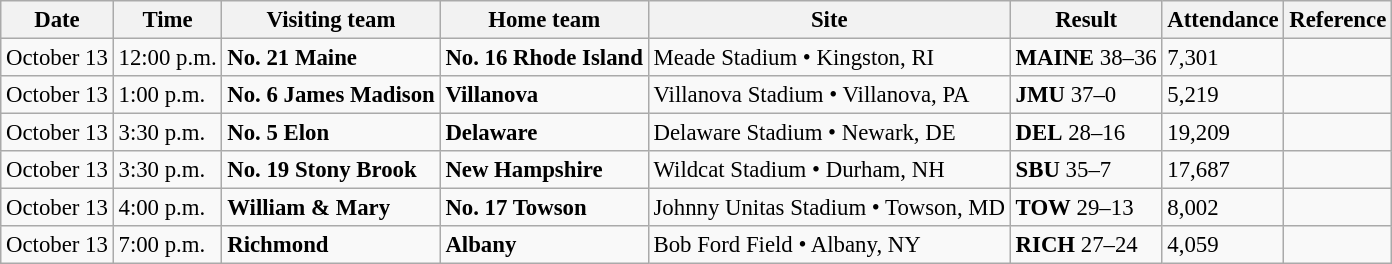<table class="wikitable" style="font-size:95%;">
<tr>
<th>Date</th>
<th>Time</th>
<th>Visiting team</th>
<th>Home team</th>
<th>Site</th>
<th>Result</th>
<th>Attendance</th>
<th class="unsortable">Reference</th>
</tr>
<tr bgcolor=>
<td>October 13</td>
<td>12:00 p.m.</td>
<td><strong>No. 21 Maine</strong></td>
<td><strong>No. 16 Rhode Island</strong></td>
<td>Meade Stadium • Kingston, RI</td>
<td><strong>MAINE</strong> 38–36</td>
<td>7,301</td>
<td></td>
</tr>
<tr bgcolor=>
<td>October 13</td>
<td>1:00 p.m.</td>
<td><strong>No. 6 James Madison</strong></td>
<td><strong>Villanova</strong></td>
<td>Villanova Stadium • Villanova, PA</td>
<td><strong>JMU</strong> 37–0</td>
<td>5,219</td>
<td></td>
</tr>
<tr bgcolor=>
<td>October 13</td>
<td>3:30 p.m.</td>
<td><strong>No. 5 Elon</strong></td>
<td><strong>Delaware</strong></td>
<td>Delaware Stadium • Newark, DE</td>
<td><strong>DEL</strong> 28–16</td>
<td>19,209</td>
<td></td>
</tr>
<tr bgcolor=>
<td>October 13</td>
<td>3:30 p.m.</td>
<td><strong>No. 19 Stony Brook</strong></td>
<td><strong>New Hampshire</strong></td>
<td>Wildcat Stadium • Durham, NH</td>
<td><strong>SBU</strong> 35–7</td>
<td>17,687</td>
<td></td>
</tr>
<tr bgcolor=>
<td>October 13</td>
<td>4:00 p.m.</td>
<td><strong>William & Mary</strong></td>
<td><strong>No. 17 Towson</strong></td>
<td>Johnny Unitas Stadium • Towson, MD</td>
<td><strong>TOW</strong> 29–13</td>
<td>8,002</td>
<td></td>
</tr>
<tr bgcolor=>
<td>October 13</td>
<td>7:00 p.m.</td>
<td><strong>Richmond</strong></td>
<td><strong>Albany</strong></td>
<td>Bob Ford Field • Albany, NY</td>
<td><strong>RICH</strong> 27–24</td>
<td>4,059</td>
<td></td>
</tr>
</table>
